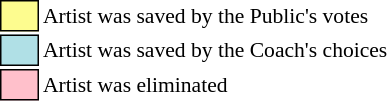<table class="toccolours" style="font-size: 90%; white-space: nowrap;">
<tr>
<td style="background:#fdfc8f; border:1px solid black;">      </td>
<td>Artist was saved by the Public's votes</td>
</tr>
<tr>
<td style="background:#b0e0e6; border:1px solid black;">      </td>
<td>Artist was saved by the Coach's choices</td>
</tr>
<tr>
<td style="background:pink; border:1px solid black;">      </td>
<td>Artist was eliminated</td>
</tr>
</table>
